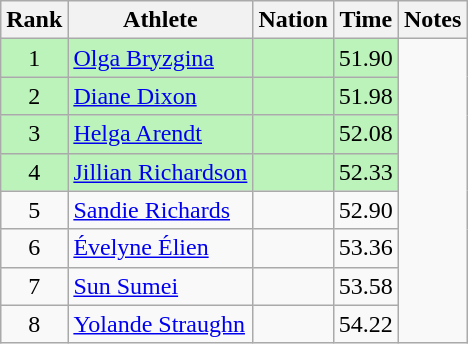<table class="wikitable sortable" style="text-align:center">
<tr>
<th>Rank</th>
<th>Athlete</th>
<th>Nation</th>
<th>Time</th>
<th>Notes</th>
</tr>
<tr style="background:#bbf3bb;">
<td>1</td>
<td align=left><a href='#'>Olga Bryzgina</a></td>
<td align=left></td>
<td>51.90</td>
</tr>
<tr style="background:#bbf3bb;">
<td>2</td>
<td align=left><a href='#'>Diane Dixon</a></td>
<td align=left></td>
<td>51.98</td>
</tr>
<tr style="background:#bbf3bb;">
<td>3</td>
<td align=left><a href='#'>Helga Arendt</a></td>
<td align=left></td>
<td>52.08</td>
</tr>
<tr style="background:#bbf3bb;">
<td>4</td>
<td align=left><a href='#'>Jillian Richardson</a></td>
<td align=left></td>
<td>52.33</td>
</tr>
<tr>
<td>5</td>
<td align=left><a href='#'>Sandie Richards</a></td>
<td align=left></td>
<td>52.90</td>
</tr>
<tr>
<td>6</td>
<td align=left><a href='#'>Évelyne Élien</a></td>
<td align=left></td>
<td>53.36</td>
</tr>
<tr>
<td>7</td>
<td align=left><a href='#'>Sun Sumei</a></td>
<td align=left></td>
<td>53.58</td>
</tr>
<tr>
<td>8</td>
<td align=left><a href='#'>Yolande Straughn</a></td>
<td align=left></td>
<td>54.22</td>
</tr>
</table>
